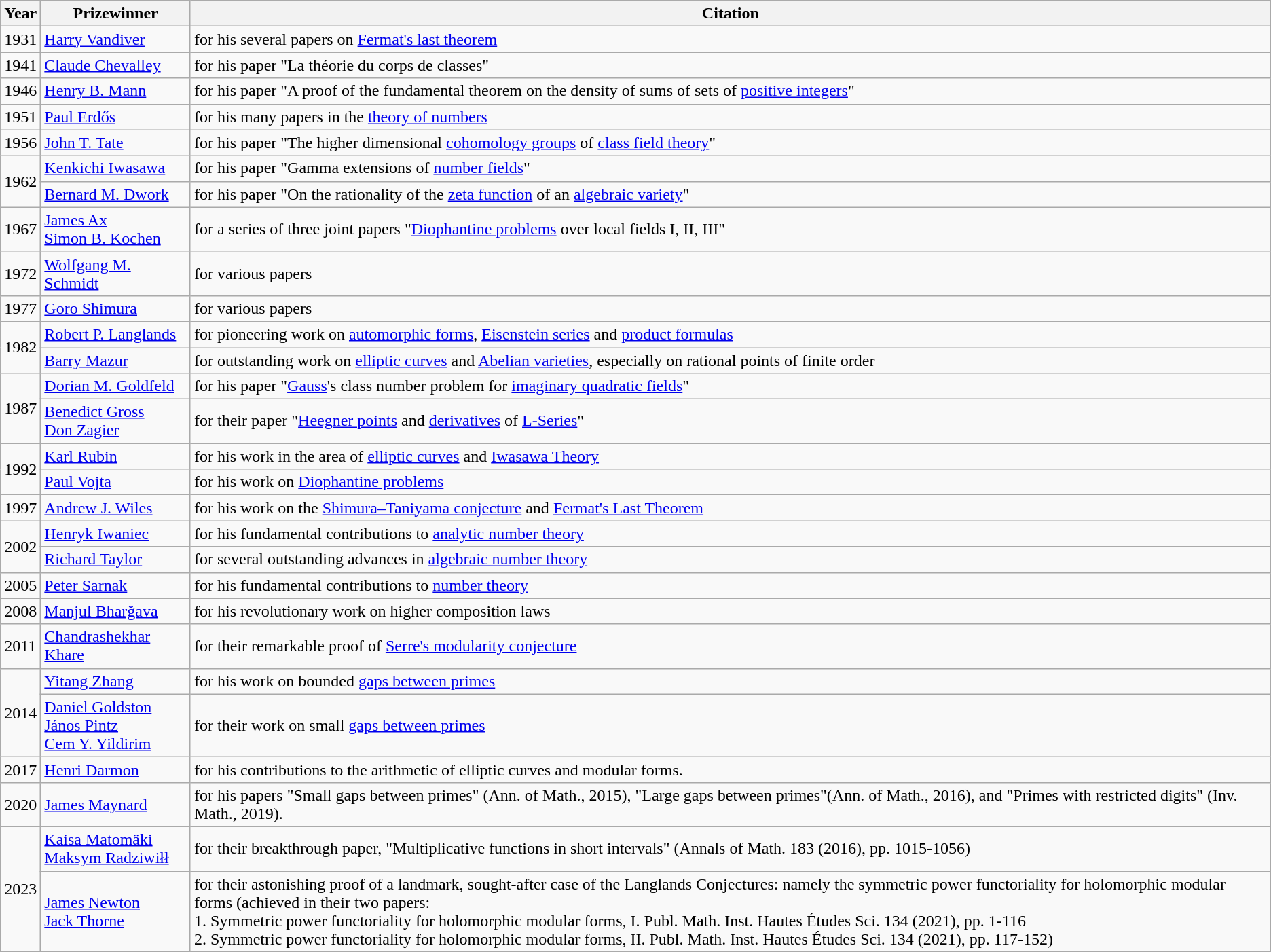<table class="wikitable">
<tr>
<th>Year</th>
<th>Prizewinner</th>
<th>Citation</th>
</tr>
<tr>
<td>1931</td>
<td><a href='#'>Harry Vandiver</a></td>
<td>for his several papers on <a href='#'>Fermat's last theorem</a></td>
</tr>
<tr>
<td>1941</td>
<td><a href='#'>Claude Chevalley</a></td>
<td>for his paper "La théorie du corps de classes"</td>
</tr>
<tr>
<td>1946</td>
<td><a href='#'>Henry B. Mann</a></td>
<td>for his paper "A proof of the fundamental theorem on the density of sums of sets of <a href='#'>positive integers</a>"</td>
</tr>
<tr>
<td>1951</td>
<td><a href='#'>Paul Erdős</a></td>
<td>for his many papers in the <a href='#'>theory of numbers</a></td>
</tr>
<tr>
<td>1956</td>
<td><a href='#'>John T. Tate</a></td>
<td>for his paper "The higher dimensional <a href='#'>cohomology groups</a> of <a href='#'>class field theory</a>"</td>
</tr>
<tr>
<td rowspan=2>1962</td>
<td><a href='#'>Kenkichi Iwasawa</a></td>
<td>for his paper "Gamma extensions of <a href='#'>number fields</a>"</td>
</tr>
<tr>
<td><a href='#'>Bernard M. Dwork</a></td>
<td>for his paper "On the rationality of the <a href='#'>zeta function</a> of an <a href='#'>algebraic variety</a>"</td>
</tr>
<tr>
<td>1967</td>
<td><a href='#'>James Ax</a><br><a href='#'>Simon B. Kochen</a></td>
<td>for a series of three joint papers "<a href='#'>Diophantine problems</a> over local fields I, II, III"</td>
</tr>
<tr>
<td>1972</td>
<td><a href='#'>Wolfgang M. Schmidt</a></td>
<td>for various papers</td>
</tr>
<tr>
<td>1977</td>
<td><a href='#'>Goro Shimura</a></td>
<td>for various papers</td>
</tr>
<tr>
<td rowspan=2>1982</td>
<td><a href='#'>Robert P. Langlands</a></td>
<td>for pioneering work on <a href='#'>automorphic forms</a>, <a href='#'>Eisenstein series</a> and <a href='#'>product formulas</a></td>
</tr>
<tr>
<td><a href='#'>Barry Mazur</a></td>
<td>for outstanding work on <a href='#'>elliptic curves</a> and <a href='#'>Abelian varieties</a>, especially on rational points of finite order</td>
</tr>
<tr>
<td rowspan=2>1987</td>
<td><a href='#'>Dorian M. Goldfeld</a></td>
<td>for his paper "<a href='#'>Gauss</a>'s class number problem for <a href='#'>imaginary quadratic fields</a>"</td>
</tr>
<tr>
<td><a href='#'>Benedict Gross</a><br><a href='#'>Don Zagier</a></td>
<td>for their paper "<a href='#'>Heegner points</a> and <a href='#'>derivatives</a> of <a href='#'>L-Series</a>"</td>
</tr>
<tr>
<td rowspan=2>1992</td>
<td><a href='#'>Karl Rubin</a></td>
<td>for his work in the area of <a href='#'>elliptic curves</a> and <a href='#'>Iwasawa Theory</a></td>
</tr>
<tr>
<td><a href='#'>Paul Vojta</a></td>
<td>for his work on <a href='#'>Diophantine problems</a></td>
</tr>
<tr>
<td>1997</td>
<td><a href='#'>Andrew J. Wiles</a></td>
<td>for his work on the <a href='#'>Shimura–Taniyama conjecture</a> and <a href='#'>Fermat's Last Theorem</a></td>
</tr>
<tr>
<td rowspan=2>2002</td>
<td><a href='#'>Henryk Iwaniec</a></td>
<td>for his fundamental contributions to <a href='#'>analytic number theory</a></td>
</tr>
<tr>
<td><a href='#'>Richard Taylor</a></td>
<td>for several outstanding advances in <a href='#'>algebraic number theory</a></td>
</tr>
<tr>
<td>2005</td>
<td><a href='#'>Peter Sarnak</a></td>
<td>for his fundamental contributions to <a href='#'>number theory</a></td>
</tr>
<tr>
<td>2008</td>
<td><a href='#'>Manjul Bharğava</a></td>
<td>for his revolutionary work on higher composition laws</td>
</tr>
<tr>
<td>2011</td>
<td><a href='#'>Chandrashekhar Khare</a><br></td>
<td>for their remarkable proof of <a href='#'>Serre's modularity conjecture</a></td>
</tr>
<tr>
<td rowspan=2>2014</td>
<td><a href='#'>Yitang Zhang</a></td>
<td>for his work on bounded <a href='#'>gaps between primes</a></td>
</tr>
<tr>
<td><a href='#'>Daniel Goldston</a><br><a href='#'>János Pintz</a><br><a href='#'>Cem Y. Yildirim</a></td>
<td>for their work on small <a href='#'>gaps between primes</a></td>
</tr>
<tr>
<td>2017</td>
<td><a href='#'>Henri Darmon</a></td>
<td>for his contributions to the arithmetic of elliptic curves and modular forms.</td>
</tr>
<tr>
<td>2020</td>
<td><a href='#'>James Maynard</a></td>
<td>for his papers "Small gaps between primes" (Ann. of Math., 2015), "Large gaps between primes"(Ann. of Math., 2016), and "Primes with restricted digits" (Inv. Math., 2019).</td>
</tr>
<tr>
<td rowspan=2>2023</td>
<td><a href='#'>Kaisa Matomäki</a> <br><a href='#'>Maksym Radziwiłł</a></td>
<td>for their breakthrough paper, "Multiplicative functions in short intervals" (Annals of Math. 183 (2016), pp. 1015-1056)</td>
</tr>
<tr>
<td><a href='#'>James Newton</a><br><a href='#'>Jack Thorne</a></td>
<td>for their astonishing proof of a landmark, sought-after case of the Langlands Conjectures: namely the symmetric power functoriality for holomorphic modular forms (achieved in their two papers: <br>1. Symmetric power functoriality for holomorphic modular forms, I. Publ. Math. Inst. Hautes Études Sci. 134 (2021), pp. 1-116  <br>2. Symmetric power functoriality for holomorphic modular forms, II. Publ. Math. Inst. Hautes Études Sci. 134 (2021), pp. 117-152)</td>
</tr>
<tr>
</tr>
</table>
